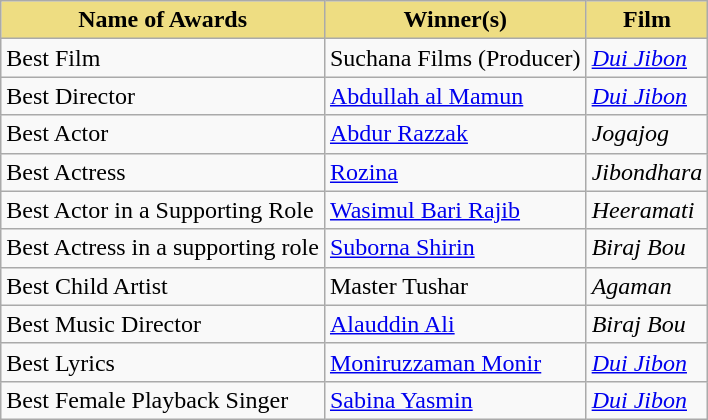<table class="wikitable">
<tr>
<th style="background:#EEDD82;">Name of Awards</th>
<th style="background:#EEDD82;">Winner(s)</th>
<th style="background:#EEDD82;">Film</th>
</tr>
<tr>
<td>Best Film</td>
<td>Suchana Films (Producer)</td>
<td><em><a href='#'>Dui Jibon</a></em></td>
</tr>
<tr>
<td>Best Director</td>
<td><a href='#'>Abdullah al Mamun</a></td>
<td><em><a href='#'>Dui Jibon</a></em></td>
</tr>
<tr>
<td>Best Actor</td>
<td><a href='#'>Abdur Razzak</a></td>
<td><em>Jogajog</em></td>
</tr>
<tr>
<td>Best Actress</td>
<td><a href='#'>Rozina</a></td>
<td><em>Jibondhara</em></td>
</tr>
<tr>
<td>Best Actor in a Supporting Role</td>
<td><a href='#'>Wasimul Bari Rajib</a></td>
<td><em>Heeramati</em></td>
</tr>
<tr>
<td>Best Actress in a supporting role</td>
<td><a href='#'>Suborna Shirin</a></td>
<td><em>Biraj Bou</em></td>
</tr>
<tr>
<td>Best Child Artist</td>
<td>Master Tushar</td>
<td><em>Agaman</em></td>
</tr>
<tr>
<td>Best Music Director</td>
<td><a href='#'>Alauddin Ali</a></td>
<td><em>Biraj Bou</em></td>
</tr>
<tr>
<td>Best Lyrics</td>
<td><a href='#'>Moniruzzaman Monir</a></td>
<td><em><a href='#'>Dui Jibon</a></em></td>
</tr>
<tr>
<td>Best Female Playback Singer</td>
<td><a href='#'>Sabina Yasmin</a></td>
<td><em><a href='#'>Dui Jibon</a></em></td>
</tr>
</table>
